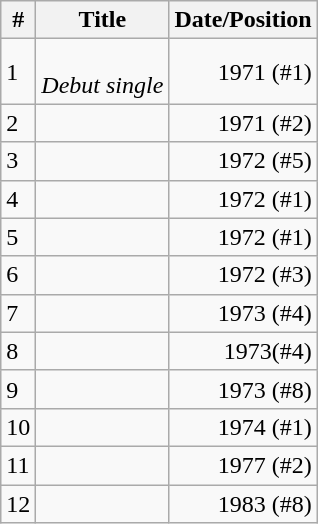<table class="wikitable">
<tr>
<th>#</th>
<th>Title</th>
<th>Date/Position</th>
</tr>
<tr>
<td>1</td>
<td align="left"><br><em>Debut single</em></td>
<td align="right">1971 (#1)</td>
</tr>
<tr>
<td>2</td>
<td align="left"></td>
<td align="right">1971 (#2)</td>
</tr>
<tr>
<td>3</td>
<td align="left"></td>
<td align="right">1972 (#5)</td>
</tr>
<tr>
<td>4</td>
<td align="left"></td>
<td align="right">1972 (#1)</td>
</tr>
<tr>
<td>5</td>
<td align="left"></td>
<td align="right">1972 (#1)</td>
</tr>
<tr>
<td>6</td>
<td align="left"></td>
<td align="right">1972 (#3)</td>
</tr>
<tr>
<td>7</td>
<td align="left"></td>
<td align="right">1973 (#4)</td>
</tr>
<tr>
<td>8</td>
<td align="left"></td>
<td align="right">1973(#4)</td>
</tr>
<tr>
<td>9</td>
<td align="left"><br></td>
<td align="right">1973 (#8)</td>
</tr>
<tr>
<td>10</td>
<td align="left"></td>
<td align="right">1974 (#1)</td>
</tr>
<tr>
<td>11</td>
<td align="left"></td>
<td align="right">1977 (#2)</td>
</tr>
<tr>
<td>12</td>
<td align="left"></td>
<td align="right">1983 (#8)</td>
</tr>
</table>
